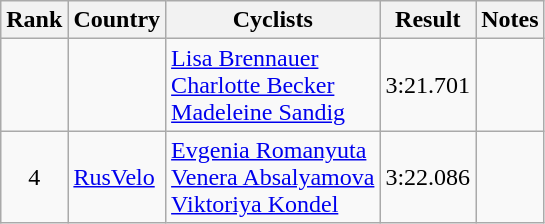<table class="wikitable sortable" style="text-align:center;">
<tr>
<th>Rank</th>
<th>Country</th>
<th class="unsortable">Cyclists</th>
<th>Result</th>
<th class="unsortable">Notes</th>
</tr>
<tr>
<td></td>
<td align="left"></td>
<td align="left"><a href='#'>Lisa Brennauer</a><br><a href='#'>Charlotte Becker</a><br><a href='#'>Madeleine Sandig</a></td>
<td>3:21.701</td>
<td></td>
</tr>
<tr>
<td>4</td>
<td align="left"><a href='#'>RusVelo</a></td>
<td align="left"><a href='#'>Evgenia Romanyuta</a><br><a href='#'>Venera Absalyamova</a><br><a href='#'>Viktoriya Kondel</a></td>
<td>3:22.086</td>
<td></td>
</tr>
</table>
